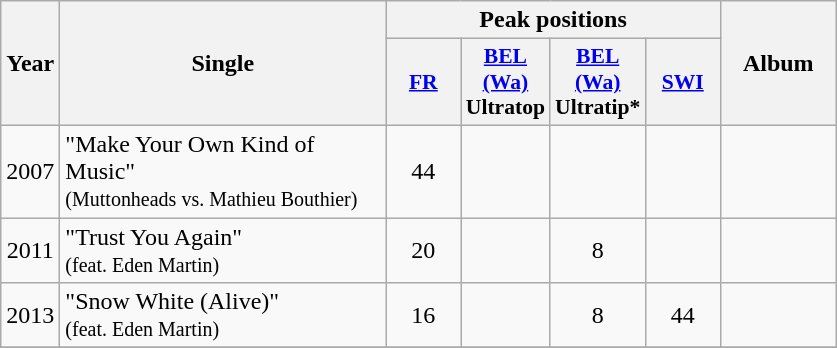<table class="wikitable">
<tr>
<th align="center" rowspan="2" width="10">Year</th>
<th align="center" rowspan="2" width="210">Single</th>
<th align="center" colspan="4" width="20">Peak positions</th>
<th align="center" rowspan="2" width="70">Album</th>
</tr>
<tr>
<th scope="col" style="width:3em;font-size:90%;"><a href='#'>FR</a><br></th>
<th scope="col" style="width:3em;font-size:90%;"><a href='#'>BEL <br>(Wa)</a><br>Ultratop<br></th>
<th scope="col" style="width:3em;font-size:90%;"><a href='#'>BEL <br>(Wa)</a><br>Ultratip*<br></th>
<th scope="col" style="width:3em;font-size:90%;"><a href='#'>SWI</a><br></th>
</tr>
<tr>
<td style="text-align:center;">2007</td>
<td>"Make Your Own Kind of Music" <br><small>(Muttonheads vs. Mathieu Bouthier)</small></td>
<td style="text-align:center;">44</td>
<td style="text-align:center;"></td>
<td style="text-align:center;"></td>
<td style="text-align:center;"></td>
<td style="text-align:center;"></td>
</tr>
<tr>
<td style="text-align:center;">2011</td>
<td>"Trust You Again" <br><small>(feat. Eden Martin)</small></td>
<td style="text-align:center;">20</td>
<td style="text-align:center;"></td>
<td style="text-align:center;">8</td>
<td style="text-align:center;"></td>
<td style="text-align:center;"></td>
</tr>
<tr>
<td style="text-align:center;">2013</td>
<td>"Snow White (Alive)" <br><small>(feat. Eden Martin)</small></td>
<td style="text-align:center;">16</td>
<td style="text-align:center;"></td>
<td style="text-align:center;">8</td>
<td style="text-align:center;">44</td>
<td style="text-align:center;"></td>
</tr>
<tr>
</tr>
</table>
